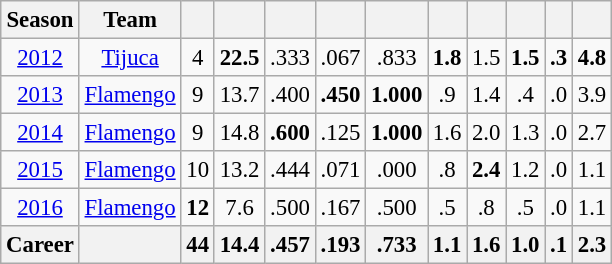<table class="wikitable sortable" style="font-size:95%; text-align:center;">
<tr>
<th>Season</th>
<th>Team</th>
<th></th>
<th></th>
<th></th>
<th></th>
<th></th>
<th></th>
<th></th>
<th></th>
<th></th>
<th></th>
</tr>
<tr>
<td><a href='#'>2012</a></td>
<td><a href='#'>Tijuca</a></td>
<td>4</td>
<td><strong>22.5</strong></td>
<td>.333</td>
<td>.067</td>
<td>.833</td>
<td><strong>1.8</strong></td>
<td>1.5</td>
<td><strong>1.5</strong></td>
<td><strong>.3</strong></td>
<td><strong>4.8</strong></td>
</tr>
<tr>
<td><a href='#'>2013</a></td>
<td><a href='#'>Flamengo</a></td>
<td>9</td>
<td>13.7</td>
<td>.400</td>
<td><strong>.450</strong></td>
<td><strong>1.000</strong></td>
<td>.9</td>
<td>1.4</td>
<td>.4</td>
<td>.0</td>
<td>3.9</td>
</tr>
<tr>
<td><a href='#'>2014</a></td>
<td><a href='#'>Flamengo</a></td>
<td>9</td>
<td>14.8</td>
<td><strong>.600</strong></td>
<td>.125</td>
<td><strong>1.000</strong></td>
<td>1.6</td>
<td>2.0</td>
<td>1.3</td>
<td>.0</td>
<td>2.7</td>
</tr>
<tr>
<td><a href='#'>2015</a></td>
<td><a href='#'>Flamengo</a></td>
<td>10</td>
<td>13.2</td>
<td>.444</td>
<td>.071</td>
<td>.000</td>
<td>.8</td>
<td><strong>2.4</strong></td>
<td>1.2</td>
<td>.0</td>
<td>1.1</td>
</tr>
<tr>
<td><a href='#'>2016</a></td>
<td><a href='#'>Flamengo</a></td>
<td><strong>12</strong></td>
<td>7.6</td>
<td>.500</td>
<td>.167</td>
<td>.500</td>
<td>.5</td>
<td>.8</td>
<td>.5</td>
<td>.0</td>
<td>1.1</td>
</tr>
<tr>
<th>Career</th>
<th></th>
<th>44</th>
<th>14.4</th>
<th>.457</th>
<th>.193</th>
<th>.733</th>
<th>1.1</th>
<th>1.6</th>
<th>1.0</th>
<th>.1</th>
<th>2.3</th>
</tr>
</table>
